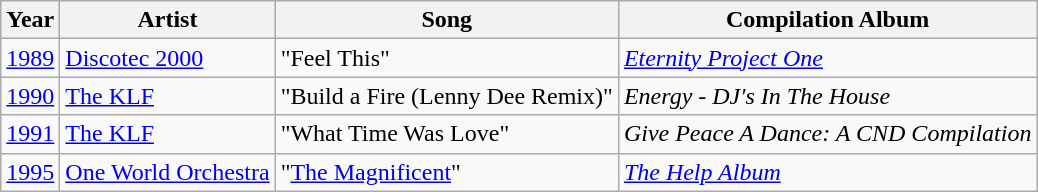<table class="wikitable">
<tr>
<th>Year</th>
<th>Artist</th>
<th>Song</th>
<th>Compilation Album</th>
</tr>
<tr>
<td><a href='#'>1989</a></td>
<td><a href='#'>Discotec 2000</a></td>
<td>"Feel This"</td>
<td><em><a href='#'>Eternity Project One</a></em></td>
</tr>
<tr>
<td><a href='#'>1990</a></td>
<td><a href='#'>The KLF</a></td>
<td>"Build a Fire (Lenny Dee Remix)"</td>
<td><em>Energy - DJ's In The House</em></td>
</tr>
<tr>
<td><a href='#'>1991</a></td>
<td><a href='#'>The KLF</a></td>
<td>"What Time Was Love"</td>
<td><em>Give Peace A Dance: A CND Compilation</em></td>
</tr>
<tr>
<td><a href='#'>1995</a></td>
<td><a href='#'>One World Orchestra</a></td>
<td>"<a href='#'>The Magnificent</a>"</td>
<td><em><a href='#'>The Help Album</a></em></td>
</tr>
</table>
